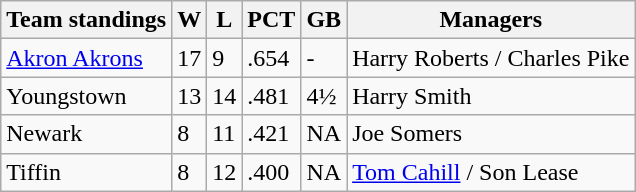<table class="wikitable">
<tr>
<th>Team standings</th>
<th>W</th>
<th>L</th>
<th>PCT</th>
<th>GB</th>
<th>Managers</th>
</tr>
<tr>
<td><a href='#'>Akron Akrons</a></td>
<td>17</td>
<td>9</td>
<td>.654</td>
<td>-</td>
<td>Harry Roberts / Charles Pike</td>
</tr>
<tr>
<td>Youngstown</td>
<td>13</td>
<td>14</td>
<td>.481</td>
<td>4½</td>
<td>Harry Smith</td>
</tr>
<tr>
<td>Newark</td>
<td>8</td>
<td>11</td>
<td>.421</td>
<td>NA</td>
<td>Joe Somers</td>
</tr>
<tr>
<td>Tiffin</td>
<td>8</td>
<td>12</td>
<td>.400</td>
<td>NA</td>
<td><a href='#'>Tom Cahill</a> / Son Lease</td>
</tr>
</table>
